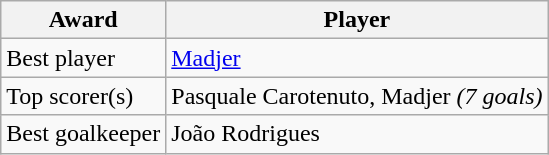<table class="wikitable" style="text-align: center; font-size: 100%;">
<tr>
<th>Award</th>
<th>Player</th>
</tr>
<tr align=left>
<td>Best player</td>
<td> <a href='#'>Madjer</a></td>
</tr>
<tr align=left>
<td>Top scorer(s)</td>
<td> Pasquale Carotenuto,  Madjer <em>(7 goals)</em></td>
</tr>
<tr align=left>
<td>Best goalkeeper</td>
<td> João Rodrigues</td>
</tr>
</table>
